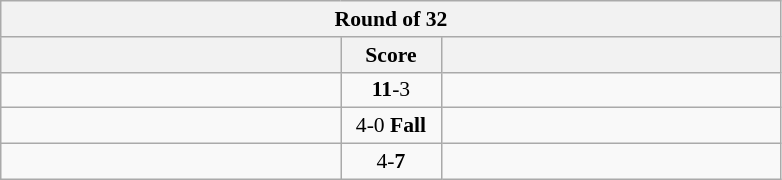<table class="wikitable" style="text-align: center; font-size:90% ">
<tr>
<th colspan=3>Round of 32</th>
</tr>
<tr>
<th align="right" width=220></th>
<th width="60">Score</th>
<th align="left" width=220></th>
</tr>
<tr>
<td align=left><strong></strong></td>
<td align=center><strong>11</strong>-3</td>
<td align=left></td>
</tr>
<tr>
<td align=left><strong></strong></td>
<td align=center>4-0 <strong>Fall</strong></td>
<td align=left></td>
</tr>
<tr>
<td align=left></td>
<td align=center>4-<strong>7</strong></td>
<td align=left><strong></strong></td>
</tr>
</table>
